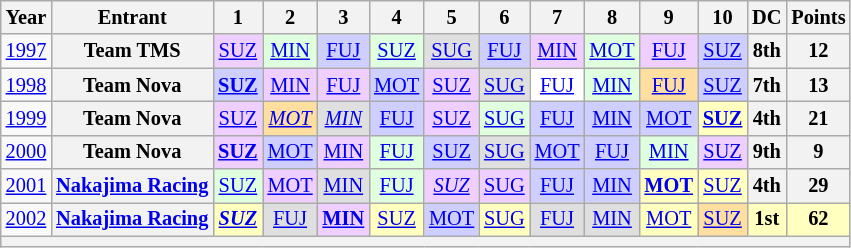<table class="wikitable" style="text-align:center; font-size:85%">
<tr>
<th>Year</th>
<th>Entrant</th>
<th>1</th>
<th>2</th>
<th>3</th>
<th>4</th>
<th>5</th>
<th>6</th>
<th>7</th>
<th>8</th>
<th>9</th>
<th>10</th>
<th>DC</th>
<th>Points</th>
</tr>
<tr>
<td><a href='#'>1997</a></td>
<th nowrap>Team TMS</th>
<td style="background:#EFCFFF;"><a href='#'>SUZ</a><br></td>
<td style="background:#DFFFDF;"><a href='#'>MIN</a><br></td>
<td style="background:#CFCFFF;"><a href='#'>FUJ</a><br></td>
<td style="background:#DFFFDF;"><a href='#'>SUZ</a><br></td>
<td style="background:#DFDFDF;"><a href='#'>SUG</a><br></td>
<td style="background:#CFCFFF;"><a href='#'>FUJ</a><br></td>
<td style="background:#EFCFFF;"><a href='#'>MIN</a><br></td>
<td style="background:#DFFFDF;"><a href='#'>MOT</a><br></td>
<td style="background:#EFCFFF;"><a href='#'>FUJ</a><br></td>
<td style="background:#CFCFFF;"><a href='#'>SUZ</a><br></td>
<th>8th</th>
<th>12</th>
</tr>
<tr>
<td><a href='#'>1998</a></td>
<th nowrap>Team Nova</th>
<td style="background:#CFCFFF;"><strong><a href='#'>SUZ</a></strong><br></td>
<td style="background:#EFCFFF;"><a href='#'>MIN</a><br></td>
<td style="background:#EFCFFF;"><a href='#'>FUJ</a><br></td>
<td style="background:#CFCFFF;"><a href='#'>MOT</a><br></td>
<td style="background:#EFCFFF;"><a href='#'>SUZ</a><br></td>
<td style="background:#DFDFDF;"><a href='#'>SUG</a><br></td>
<td style="background:#FFFFFF;"><a href='#'>FUJ</a><br></td>
<td style="background:#DFFFDF;"><a href='#'>MIN</a><br></td>
<td style="background:#FFDF9F;"><a href='#'>FUJ</a><br></td>
<td style="background:#CFCFFF;"><a href='#'>SUZ</a><br></td>
<th>7th</th>
<th>13</th>
</tr>
<tr>
<td><a href='#'>1999</a></td>
<th nowrap>Team Nova</th>
<td style="background:#EFCFFF;"><a href='#'>SUZ</a><br></td>
<td style="background:#FFDF9F;"><em><a href='#'>MOT</a></em><br></td>
<td style="background:#DFDFDF;"><em><a href='#'>MIN</a></em><br></td>
<td style="background:#CFCFFF;"><a href='#'>FUJ</a><br></td>
<td style="background:#EFCFFF;"><a href='#'>SUZ</a><br></td>
<td style="background:#DFFFDF;"><a href='#'>SUG</a><br></td>
<td style="background:#CFCFFF;"><a href='#'>FUJ</a><br></td>
<td style="background:#CFCFFF;"><a href='#'>MIN</a><br></td>
<td style="background:#CFCFFF;"><a href='#'>MOT</a><br></td>
<td style="background:#FFFFBF;"><strong><a href='#'>SUZ</a></strong><br></td>
<th>4th</th>
<th>21</th>
</tr>
<tr>
<td><a href='#'>2000</a></td>
<th nowrap>Team Nova</th>
<td style="background:#EFCFFF;"><strong><a href='#'>SUZ</a></strong><br></td>
<td style="background:#CFCFFF;"><a href='#'>MOT</a><br></td>
<td style="background:#EFCFFF;"><a href='#'>MIN</a><br></td>
<td style="background:#DFFFDF;"><a href='#'>FUJ</a><br></td>
<td style="background:#CFCFFF;"><a href='#'>SUZ</a><br></td>
<td style="background:#DFDFDF;"><a href='#'>SUG</a><br></td>
<td style="background:#CFCFFF;"><a href='#'>MOT</a><br></td>
<td style="background:#CFCFFF;"><a href='#'>FUJ</a><br></td>
<td style="background:#DFFFDF;"><a href='#'>MIN</a><br></td>
<td style="background:#EFCFFF;"><a href='#'>SUZ</a><br></td>
<th>9th</th>
<th>9</th>
</tr>
<tr>
<td><a href='#'>2001</a></td>
<th nowrap><a href='#'>Nakajima Racing</a></th>
<td style="background:#DFFFDF;"><a href='#'>SUZ</a><br></td>
<td style="background:#EFCFFF;"><a href='#'>MOT</a><br></td>
<td style="background:#DFDFDF;"><a href='#'>MIN</a><br></td>
<td style="background:#DFFFDF;"><a href='#'>FUJ</a><br></td>
<td style="background:#EFCFFF;"><em><a href='#'>SUZ</a></em><br></td>
<td style="background:#EFCFFF;"><a href='#'>SUG</a><br></td>
<td style="background:#CFCFFF;"><a href='#'>FUJ</a><br></td>
<td style="background:#CFCFFF;"><a href='#'>MIN</a><br></td>
<td style="background:#FFFFBF;"><strong><a href='#'>MOT</a></strong><br></td>
<td style="background:#FFFFBF;"><a href='#'>SUZ</a><br></td>
<th>4th</th>
<th>29</th>
</tr>
<tr>
<td><a href='#'>2002</a></td>
<th nowrap><a href='#'>Nakajima Racing</a></th>
<td style="background:#FFFFBF;"><strong><em><a href='#'>SUZ</a></em></strong><br></td>
<td style="background:#DFDFDF;"><a href='#'>FUJ</a><br></td>
<td style="background:#EFCFFF;"><strong><a href='#'>MIN</a></strong><br></td>
<td style="background:#FFFFBF;"><a href='#'>SUZ</a><br></td>
<td style="background:#CFCFFF;"><a href='#'>MOT</a><br></td>
<td style="background:#FFFFBF;"><a href='#'>SUG</a><br></td>
<td style="background:#DFDFDF;"><a href='#'>FUJ</a><br></td>
<td style="background:#DFDFDF;"><a href='#'>MIN</a><br></td>
<td style="background:#FFFFBF;"><a href='#'>MOT</a><br></td>
<td style="background:#FFDF9F;"><a href='#'>SUZ</a><br></td>
<td style="background:#FFFFBF;"><strong>1st</strong></td>
<td style="background:#FFFFBF;"><strong>62</strong></td>
</tr>
<tr>
<th colspan="14"></th>
</tr>
</table>
